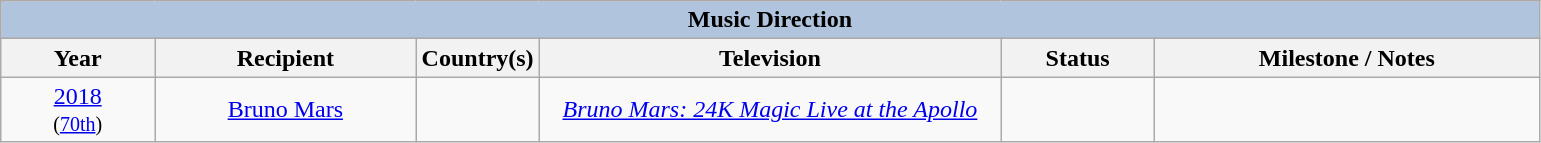<table class="wikitable" style="text-align: center">
<tr>
<th colspan="6" style="background:#B0C4DE;">Music Direction</th>
</tr>
<tr>
<th width="10%">Year</th>
<th width="17%">Recipient</th>
<th width="8%">Country(s)</th>
<th width="30%">Television</th>
<th width="10%">Status</th>
<th width="25%">Milestone / Notes</th>
</tr>
<tr>
<td><a href='#'>2018</a><br><small>(<a href='#'>70th</a>)</small></td>
<td><a href='#'>Bruno Mars</a></td>
<td></td>
<td><em><a href='#'>Bruno Mars: 24K Magic Live at the Apollo</a></em></td>
<td></td>
<td></td>
</tr>
</table>
